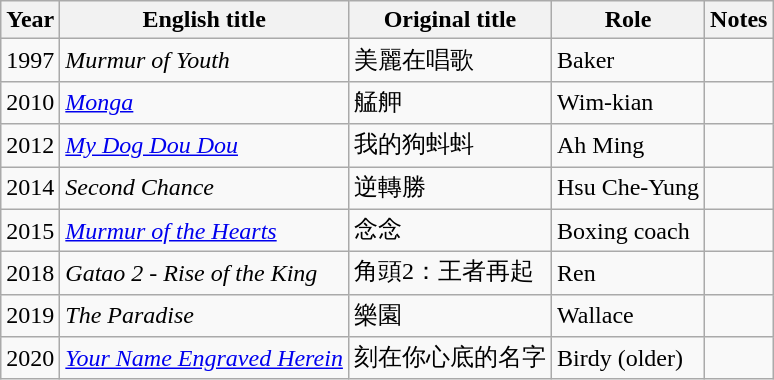<table class="wikitable sortable">
<tr>
<th>Year</th>
<th>English title</th>
<th>Original title</th>
<th>Role</th>
<th class="unsortable">Notes</th>
</tr>
<tr>
<td>1997</td>
<td><em>Murmur of Youth</em></td>
<td>美麗在唱歌</td>
<td>Baker</td>
<td></td>
</tr>
<tr>
<td>2010</td>
<td><em><a href='#'>Monga</a></em></td>
<td>艋舺</td>
<td>Wim-kian</td>
<td></td>
</tr>
<tr>
<td>2012</td>
<td><em><a href='#'>My Dog Dou Dou</a></em></td>
<td>我的狗蚪蚪</td>
<td>Ah Ming</td>
<td></td>
</tr>
<tr>
<td>2014</td>
<td><em>Second Chance</em></td>
<td>逆轉勝</td>
<td>Hsu Che-Yung</td>
<td></td>
</tr>
<tr>
<td>2015</td>
<td><em><a href='#'>Murmur of the Hearts</a></em></td>
<td>念念</td>
<td>Boxing coach</td>
<td></td>
</tr>
<tr>
<td>2018</td>
<td><em>Gatao 2 - Rise of the King</em></td>
<td>角頭2：王者再起</td>
<td>Ren</td>
<td></td>
</tr>
<tr>
<td>2019</td>
<td><em>The Paradise</em></td>
<td>樂園</td>
<td>Wallace</td>
<td></td>
</tr>
<tr>
<td>2020</td>
<td><em><a href='#'>Your Name Engraved Herein</a></em></td>
<td>刻在你心底的名字</td>
<td>Birdy (older)</td>
<td></td>
</tr>
</table>
